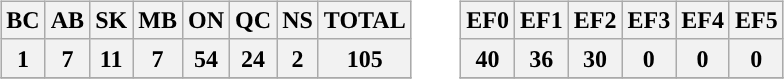<table style="margin-left: auto; margin-right: auto; border: none;">
<tr>
<td><br><table class="wikitable">
<tr>
<th>BC</th>
<th>AB</th>
<th>SK</th>
<th>MB</th>
<th>ON</th>
<th>QC</th>
<th>NS</th>
<th>TOTAL</th>
</tr>
<tr>
<th>1</th>
<th>7</th>
<th>11</th>
<th>7</th>
<th>54</th>
<th>24</th>
<th>2</th>
<th>105</th>
</tr>
<tr>
</tr>
</table>
</td>
<td></td>
<td></td>
<td></td>
<td><br><table class="wikitable">
<tr>
<th style="background-color:#">EF0</th>
<th style="background-color:#">EF1</th>
<th style="background-color:#">EF2</th>
<th style="background-color:#">EF3</th>
<th style="background-color:#">EF4</th>
<th style="background-color:#">EF5</th>
</tr>
<tr>
<th>40</th>
<th>36</th>
<th>30</th>
<th>0</th>
<th>0</th>
<th>0</th>
</tr>
<tr>
</tr>
</table>
</td>
</tr>
</table>
